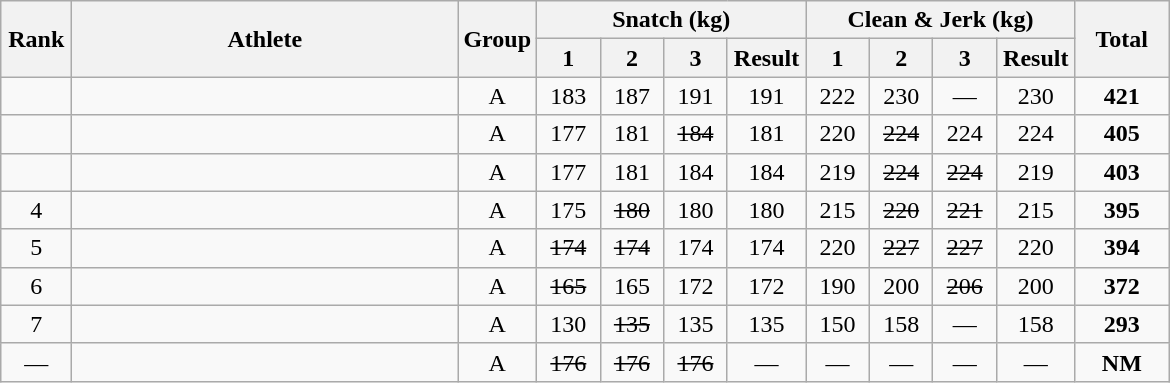<table class = "wikitable" style="text-align:center;">
<tr>
<th rowspan=2 width=40>Rank</th>
<th rowspan=2 width=250>Athlete</th>
<th rowspan=2 width=40>Group</th>
<th colspan=4>Snatch (kg)</th>
<th colspan=4>Clean & Jerk (kg)</th>
<th rowspan=2 width=55>Total</th>
</tr>
<tr>
<th width=35>1</th>
<th width=35>2</th>
<th width=35>3</th>
<th width=45>Result</th>
<th width=35>1</th>
<th width=35>2</th>
<th width=35>3</th>
<th width=45>Result</th>
</tr>
<tr>
<td></td>
<td align=left></td>
<td>A</td>
<td>183</td>
<td>187</td>
<td>191</td>
<td>191</td>
<td>222</td>
<td>230</td>
<td>—</td>
<td>230</td>
<td><strong>421</strong></td>
</tr>
<tr>
<td></td>
<td align=left></td>
<td>A</td>
<td>177</td>
<td>181</td>
<td><s>184</s></td>
<td>181</td>
<td>220</td>
<td><s>224</s></td>
<td>224</td>
<td>224</td>
<td><strong>405</strong></td>
</tr>
<tr>
<td></td>
<td align=left></td>
<td>A</td>
<td>177</td>
<td>181</td>
<td>184</td>
<td>184</td>
<td>219</td>
<td><s>224</s></td>
<td><s>224</s></td>
<td>219</td>
<td><strong>403</strong></td>
</tr>
<tr>
<td>4</td>
<td align=left></td>
<td>A</td>
<td>175</td>
<td><s>180</s></td>
<td>180</td>
<td>180</td>
<td>215</td>
<td><s>220</s></td>
<td><s>221</s></td>
<td>215</td>
<td><strong>395</strong></td>
</tr>
<tr>
<td>5</td>
<td align=left></td>
<td>A</td>
<td><s>174</s></td>
<td><s>174</s></td>
<td>174</td>
<td>174</td>
<td>220</td>
<td><s>227</s></td>
<td><s>227</s></td>
<td>220</td>
<td><strong>394</strong></td>
</tr>
<tr>
<td>6</td>
<td align=left></td>
<td>A</td>
<td><s>165</s></td>
<td>165</td>
<td>172</td>
<td>172</td>
<td>190</td>
<td>200</td>
<td><s>206</s></td>
<td>200</td>
<td><strong>372</strong></td>
</tr>
<tr>
<td>7</td>
<td align=left></td>
<td>A</td>
<td>130</td>
<td><s>135</s></td>
<td>135</td>
<td>135</td>
<td>150</td>
<td>158</td>
<td>—</td>
<td>158</td>
<td><strong>293</strong></td>
</tr>
<tr>
<td>—</td>
<td align=left></td>
<td>A</td>
<td><s>176</s></td>
<td><s>176</s></td>
<td><s>176</s></td>
<td>—</td>
<td>—</td>
<td>—</td>
<td>—</td>
<td>—</td>
<td><strong>NM</strong></td>
</tr>
</table>
